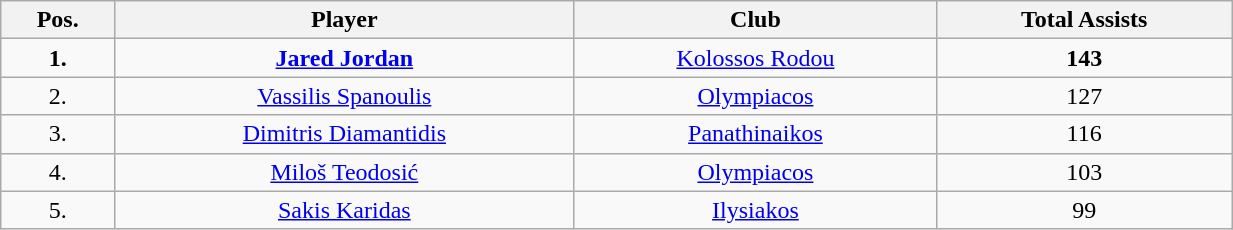<table class="wikitable" style="text-align: center;" width="65%">
<tr>
<th>Pos.</th>
<th>Player</th>
<th>Club</th>
<th>Total Assists</th>
</tr>
<tr>
<td align="center"><strong>1.</strong></td>
<td> <strong><a href='#'>Jared Jordan</a></strong></td>
<td><a href='#'>Kolossos Rodou</a></td>
<td align="center"><strong>143</strong></td>
</tr>
<tr>
<td align="center">2.</td>
<td> <a href='#'>Vassilis Spanoulis</a></td>
<td><a href='#'>Olympiacos</a></td>
<td align="center">127</td>
</tr>
<tr>
<td align="center">3.</td>
<td> <a href='#'>Dimitris Diamantidis</a></td>
<td><a href='#'>Panathinaikos</a></td>
<td align="center">116</td>
</tr>
<tr>
<td align="center">4.</td>
<td> <a href='#'>Miloš Teodosić</a></td>
<td><a href='#'>Olympiacos</a></td>
<td align="center">103</td>
</tr>
<tr>
<td align="center">5.</td>
<td> <a href='#'>Sakis Karidas</a></td>
<td><a href='#'>Ilysiakos</a></td>
<td align="center">99</td>
</tr>
</table>
